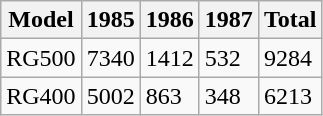<table class="wikitable" border="1">
<tr>
<th>Model</th>
<th>1985</th>
<th>1986</th>
<th>1987</th>
<th>Total</th>
</tr>
<tr>
<td>RG500</td>
<td>7340</td>
<td>1412</td>
<td>532</td>
<td>9284</td>
</tr>
<tr>
<td>RG400</td>
<td>5002</td>
<td>863</td>
<td>348</td>
<td>6213</td>
</tr>
</table>
